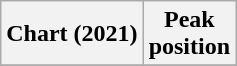<table class="wikitable plainrowheaders" style="text-align:center">
<tr>
<th scope="col">Chart (2021)</th>
<th scope="col">Peak<br>position</th>
</tr>
<tr>
</tr>
</table>
